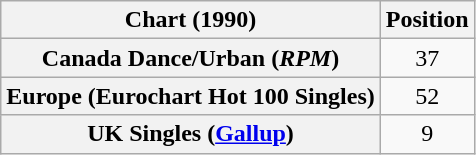<table class="wikitable sortable plainrowheaders" style="text-align:center">
<tr>
<th scope="col">Chart (1990)</th>
<th scope="col">Position</th>
</tr>
<tr>
<th scope="row">Canada Dance/Urban (<em>RPM</em>)</th>
<td>37</td>
</tr>
<tr>
<th scope="row">Europe (Eurochart Hot 100 Singles)</th>
<td>52</td>
</tr>
<tr>
<th scope="row">UK Singles (<a href='#'>Gallup</a>)</th>
<td>9</td>
</tr>
</table>
